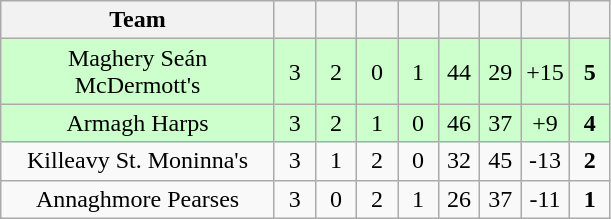<table class="wikitable" style="text-align:center">
<tr>
<th style="width:175px;">Team</th>
<th width="20"></th>
<th width="20"></th>
<th width="20"></th>
<th width="20"></th>
<th width="20"></th>
<th width="20"></th>
<th width="20"></th>
<th width="20"></th>
</tr>
<tr style="background:#cfc;">
<td>Maghery Seán McDermott's</td>
<td>3</td>
<td>2</td>
<td>0</td>
<td>1</td>
<td>44</td>
<td>29</td>
<td>+15</td>
<td><strong>5</strong></td>
</tr>
<tr style="background:#cfc;">
<td>Armagh Harps</td>
<td>3</td>
<td>2</td>
<td>1</td>
<td>0</td>
<td>46</td>
<td>37</td>
<td>+9</td>
<td><strong>4</strong></td>
</tr>
<tr>
<td>Killeavy St. Moninna's</td>
<td>3</td>
<td>1</td>
<td>2</td>
<td>0</td>
<td>32</td>
<td>45</td>
<td>-13</td>
<td><strong>2</strong></td>
</tr>
<tr>
<td>Annaghmore Pearses</td>
<td>3</td>
<td>0</td>
<td>2</td>
<td>1</td>
<td>26</td>
<td>37</td>
<td>-11</td>
<td><strong>1</strong></td>
</tr>
</table>
